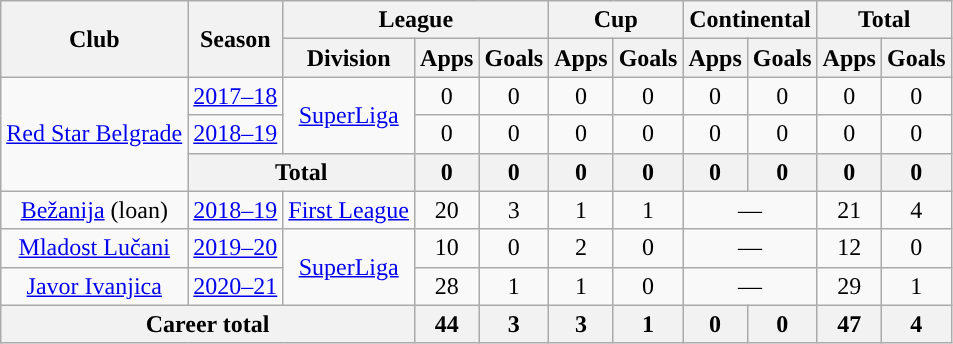<table class="wikitable" style="text-align:center">
<tr>
<th rowspan="2">Club</th>
<th rowspan="2">Season</th>
<th colspan="3">League</th>
<th colspan="2">Cup</th>
<th colspan="2">Continental</th>
<th colspan="2">Total</th>
</tr>
<tr>
<th>Division</th>
<th>Apps</th>
<th>Goals</th>
<th>Apps</th>
<th>Goals</th>
<th>Apps</th>
<th>Goals</th>
<th>Apps</th>
<th>Goals</th>
</tr>
<tr>
<td rowspan="3"><a href='#'>Red Star Belgrade</a></td>
<td><a href='#'>2017–18</a></td>
<td rowspan="2"><a href='#'>SuperLiga</a></td>
<td>0</td>
<td>0</td>
<td>0</td>
<td>0</td>
<td>0</td>
<td>0</td>
<td>0</td>
<td>0</td>
</tr>
<tr>
<td><a href='#'>2018–19</a></td>
<td>0</td>
<td>0</td>
<td>0</td>
<td>0</td>
<td>0</td>
<td>0</td>
<td>0</td>
<td>0</td>
</tr>
<tr>
<th colspan="2">Total</th>
<th>0</th>
<th>0</th>
<th>0</th>
<th>0</th>
<th>0</th>
<th>0</th>
<th>0</th>
<th>0</th>
</tr>
<tr>
<td rowspan="1"><a href='#'>Bežanija</a> (loan)</td>
<td><a href='#'>2018–19</a></td>
<td rowspan="1"><a href='#'>First League</a></td>
<td>20</td>
<td>3</td>
<td>1</td>
<td>1</td>
<td colspan="2">—</td>
<td>21</td>
<td>4</td>
</tr>
<tr>
<td rowspan="1"><a href='#'>Mladost Lučani</a></td>
<td><a href='#'>2019–20</a></td>
<td rowspan="2"><a href='#'>SuperLiga</a></td>
<td>10</td>
<td>0</td>
<td>2</td>
<td>0</td>
<td colspan="2">—</td>
<td>12</td>
<td>0</td>
</tr>
<tr>
<td rowspan="1"><a href='#'>Javor Ivanjica</a></td>
<td><a href='#'>2020–21</a></td>
<td>28</td>
<td>1</td>
<td>1</td>
<td>0</td>
<td colspan="2">—</td>
<td>29</td>
<td>1</td>
</tr>
<tr>
<th colspan="3">Career total</th>
<th>44</th>
<th>3</th>
<th>3</th>
<th>1</th>
<th>0</th>
<th>0</th>
<th>47</th>
<th>4</th>
</tr>
</table>
